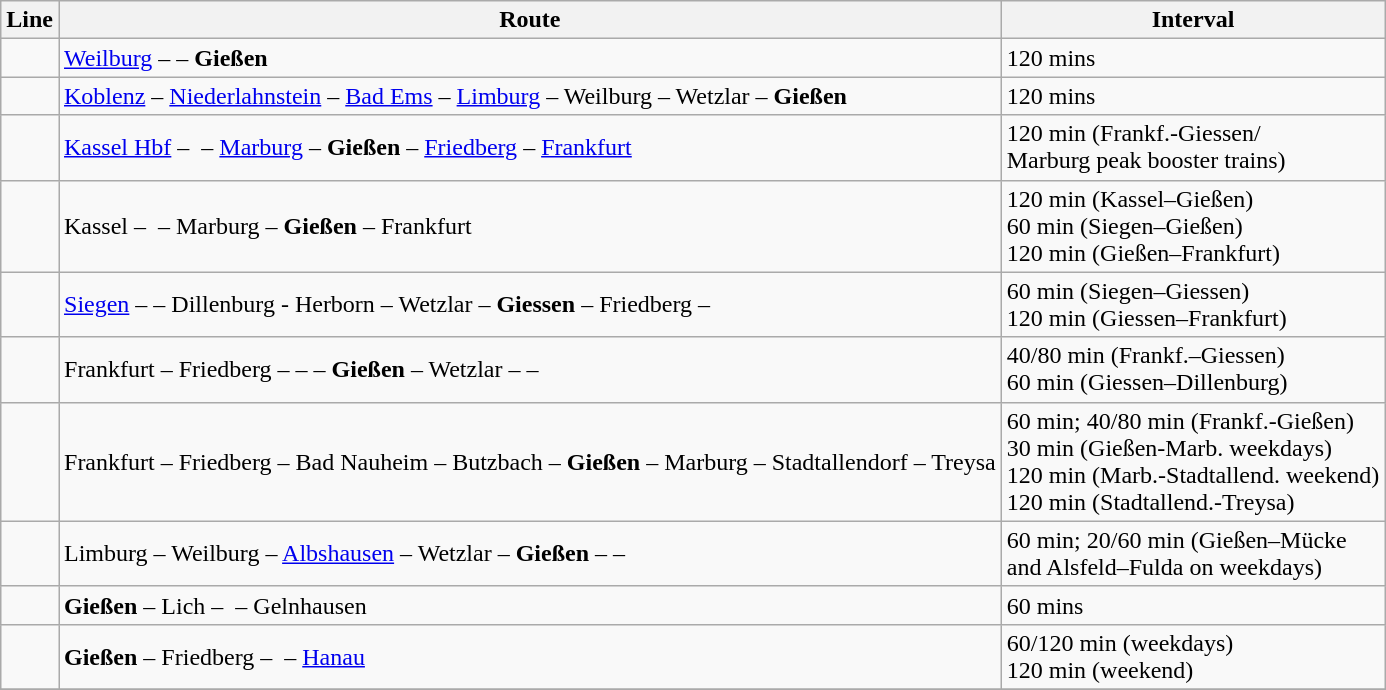<table class="wikitable">
<tr class="hintergrundfarbe5">
<th>Line</th>
<th>Route</th>
<th>Interval</th>
</tr>
<tr>
<td></td>
<td><a href='#'>Weilburg</a> –  – <strong>Gießen</strong></td>
<td>120 mins</td>
</tr>
<tr>
<td></td>
<td><a href='#'>Koblenz</a> – <a href='#'>Niederlahnstein</a> – <a href='#'>Bad Ems</a> – <a href='#'>Limburg</a> – Weilburg – Wetzlar – <strong>Gießen</strong></td>
<td>120 mins</td>
</tr>
<tr>
<td></td>
<td><a href='#'>Kassel Hbf</a> –  – <a href='#'>Marburg</a> – <strong>Gießen</strong> – <a href='#'>Friedberg</a> – <a href='#'>Frankfurt</a></td>
<td>120 min (Frankf.-Giessen/<br>Marburg peak booster trains)</td>
</tr>
<tr>
<td></td>
<td>Kassel –  – Marburg – <strong>Gießen</strong> – Frankfurt</td>
<td>120 min (Kassel–Gießen)<br>60 min (Siegen–Gießen)<br>120 min (Gießen–Frankfurt)</td>
</tr>
<tr>
<td></td>
<td><a href='#'>Siegen</a> –  – Dillenburg  - Herborn – Wetzlar – <strong>Giessen</strong> – Friedberg – </td>
<td>60 min (Siegen–Giessen)<br> 120 min (Giessen–Frankfurt)</td>
</tr>
<tr>
<td></td>
<td>Frankfurt – Friedberg –   –  – <strong>Gießen</strong> – Wetzlar –  – </td>
<td>40/80 min (Frankf.–Giessen)<br>60 min (Giessen–Dillenburg)</td>
</tr>
<tr>
<td></td>
<td>Frankfurt – Friedberg – Bad Nauheim – Butzbach – <strong>Gießen</strong> – Marburg – Stadtallendorf – Treysa</td>
<td>60 min; 40/80 min (Frankf.-Gießen)<br>30 min (Gießen-Marb. weekdays)<br>120 min (Marb.-Stadtallend. weekend)<br>120 min (Stadtallend.-Treysa)</td>
</tr>
<tr>
<td></td>
<td>Limburg – Weilburg – <a href='#'>Albshausen</a> – Wetzlar – <strong>Gießen</strong> –  – </td>
<td>60 min; 20/60 min (Gießen–Mücke<br>and Alsfeld–Fulda on weekdays)</td>
</tr>
<tr>
<td></td>
<td><strong>Gießen</strong> – Lich –  – Gelnhausen</td>
<td>60 mins</td>
</tr>
<tr>
<td></td>
<td><strong>Gießen</strong> – Friedberg –  – <a href='#'>Hanau</a></td>
<td>60/120 min (weekdays)<br>120 min (weekend)</td>
</tr>
<tr>
</tr>
</table>
